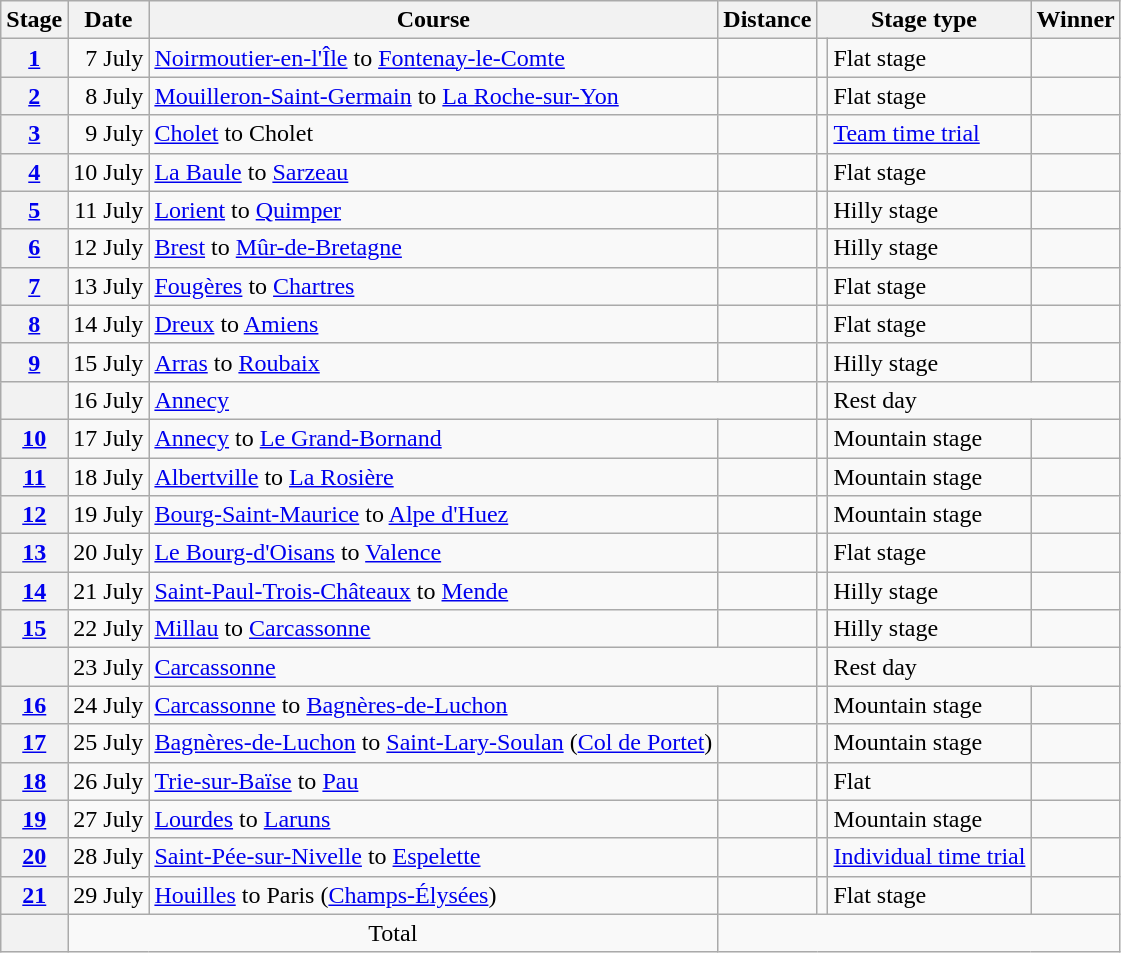<table class="wikitable">
<tr>
<th scope="col">Stage</th>
<th scope="col">Date</th>
<th scope="col">Course</th>
<th scope="col">Distance</th>
<th scope="col" colspan="2">Stage type</th>
<th scope="col">Winner</th>
</tr>
<tr>
<th scope="row"><a href='#'>1</a></th>
<td style="text-align:right">7 July</td>
<td><a href='#'>Noirmoutier-en-l'Île</a> to <a href='#'>Fontenay-le-Comte</a></td>
<td style="text-align:center;"></td>
<td></td>
<td>Flat stage</td>
<td></td>
</tr>
<tr>
<th scope="row"><a href='#'>2</a></th>
<td style="text-align:right">8 July</td>
<td><a href='#'>Mouilleron-Saint-Germain</a> to <a href='#'>La Roche-sur-Yon</a></td>
<td style="text-align:center;"></td>
<td></td>
<td>Flat stage</td>
<td></td>
</tr>
<tr>
<th scope="row"><a href='#'>3</a></th>
<td style="text-align:right">9 July</td>
<td><a href='#'>Cholet</a> to Cholet</td>
<td style="text-align:center;"></td>
<td></td>
<td><a href='#'>Team time trial</a></td>
<td></td>
</tr>
<tr>
<th scope="row"><a href='#'>4</a></th>
<td style="text-align:right">10 July</td>
<td><a href='#'>La Baule</a> to <a href='#'>Sarzeau</a></td>
<td style="text-align:center;"></td>
<td></td>
<td>Flat stage</td>
<td></td>
</tr>
<tr>
<th scope="row"><a href='#'>5</a></th>
<td style="text-align:right">11 July</td>
<td><a href='#'>Lorient</a> to <a href='#'>Quimper</a></td>
<td style="text-align:center;"></td>
<td></td>
<td>Hilly stage</td>
<td></td>
</tr>
<tr>
<th scope="row"><a href='#'>6</a></th>
<td style="text-align:right">12 July</td>
<td><a href='#'>Brest</a> to <a href='#'>Mûr-de-Bretagne</a></td>
<td style="text-align:center;"></td>
<td></td>
<td>Hilly stage</td>
<td></td>
</tr>
<tr>
<th scope="row"><a href='#'>7</a></th>
<td style="text-align:right">13 July</td>
<td><a href='#'>Fougères</a> to <a href='#'>Chartres</a></td>
<td style="text-align:center;"></td>
<td></td>
<td>Flat stage</td>
<td></td>
</tr>
<tr>
<th scope="row"><a href='#'>8</a></th>
<td style="text-align:right">14 July</td>
<td><a href='#'>Dreux</a> to <a href='#'>Amiens</a></td>
<td style="text-align:center;"></td>
<td></td>
<td>Flat stage</td>
<td></td>
</tr>
<tr>
<th scope="row"><a href='#'>9</a></th>
<td style="text-align:right">15 July</td>
<td><a href='#'>Arras</a> to <a href='#'>Roubaix</a></td>
<td style="text-align:center;"></td>
<td></td>
<td>Hilly stage</td>
<td></td>
</tr>
<tr>
<th scope="row"></th>
<td style="text-align:right">16 July</td>
<td colspan="2"><a href='#'>Annecy</a></td>
<td></td>
<td colspan="4">Rest day</td>
</tr>
<tr>
<th scope="row"><a href='#'>10</a></th>
<td style="text-align:right">17 July</td>
<td><a href='#'>Annecy</a> to <a href='#'>Le Grand-Bornand</a></td>
<td style="text-align:center;"></td>
<td></td>
<td>Mountain stage</td>
<td></td>
</tr>
<tr>
<th scope="row"><a href='#'>11</a></th>
<td style="text-align:right">18 July</td>
<td><a href='#'>Albertville</a> to <a href='#'>La Rosière</a></td>
<td style="text-align:center;"></td>
<td></td>
<td>Mountain stage</td>
<td></td>
</tr>
<tr>
<th scope="row"><a href='#'>12</a></th>
<td style="text-align:right">19 July</td>
<td><a href='#'>Bourg-Saint-Maurice</a> to <a href='#'>Alpe d'Huez</a></td>
<td style="text-align:center;"></td>
<td></td>
<td>Mountain stage</td>
<td></td>
</tr>
<tr>
<th scope="row"><a href='#'>13</a></th>
<td style="text-align:right">20 July</td>
<td><a href='#'>Le Bourg-d'Oisans</a> to <a href='#'>Valence</a></td>
<td style="text-align:center;"></td>
<td></td>
<td>Flat stage</td>
<td></td>
</tr>
<tr>
<th scope="row"><a href='#'>14</a></th>
<td style="text-align:right">21 July</td>
<td><a href='#'>Saint-Paul-Trois-Châteaux</a> to <a href='#'>Mende</a></td>
<td style="text-align:center;"></td>
<td></td>
<td>Hilly stage</td>
<td></td>
</tr>
<tr>
<th scope="row"><a href='#'>15</a></th>
<td style="text-align:right">22 July</td>
<td><a href='#'>Millau</a> to <a href='#'>Carcassonne</a></td>
<td style="text-align:center;"></td>
<td></td>
<td>Hilly stage</td>
<td></td>
</tr>
<tr>
<th scope="row"></th>
<td style="text-align:right">23 July</td>
<td colspan="2"><a href='#'>Carcassonne</a></td>
<td></td>
<td colspan="4">Rest day</td>
</tr>
<tr>
<th scope="row"><a href='#'>16</a></th>
<td style="text-align:right">24 July</td>
<td><a href='#'>Carcassonne</a> to <a href='#'>Bagnères-de-Luchon</a></td>
<td style="text-align:center;"></td>
<td></td>
<td>Mountain stage</td>
<td></td>
</tr>
<tr>
<th scope="row"><a href='#'>17</a></th>
<td style="text-align:right">25 July</td>
<td><a href='#'>Bagnères-de-Luchon</a> to <a href='#'>Saint-Lary-Soulan</a> (<a href='#'>Col de Portet</a>)</td>
<td style="text-align:center;"></td>
<td></td>
<td>Mountain stage</td>
<td></td>
</tr>
<tr>
<th scope="row"><a href='#'>18</a></th>
<td style="text-align:right">26 July</td>
<td><a href='#'>Trie-sur-Baïse</a> to <a href='#'>Pau</a></td>
<td style="text-align:center;"></td>
<td></td>
<td>Flat</td>
<td></td>
</tr>
<tr>
<th scope="row"><a href='#'>19</a></th>
<td style="text-align:right">27 July</td>
<td><a href='#'>Lourdes</a> to <a href='#'>Laruns</a></td>
<td style="text-align:center;"></td>
<td></td>
<td>Mountain stage</td>
<td></td>
</tr>
<tr>
<th scope="row"><a href='#'>20</a></th>
<td style="text-align:right">28 July</td>
<td><a href='#'>Saint-Pée-sur-Nivelle</a> to <a href='#'>Espelette</a></td>
<td style="text-align:center;"></td>
<td></td>
<td><a href='#'>Individual time trial</a></td>
<td></td>
</tr>
<tr>
<th scope="row"><a href='#'>21</a></th>
<td style="text-align:right">29 July</td>
<td><a href='#'>Houilles</a> to Paris (<a href='#'>Champs-Élysées</a>)</td>
<td style="text-align:center;"></td>
<td></td>
<td>Flat stage</td>
<td></td>
</tr>
<tr>
<th scope="row"></th>
<td colspan="2" style="text-align:center">Total</td>
<td colspan="4" style="text-align:center"></td>
</tr>
</table>
